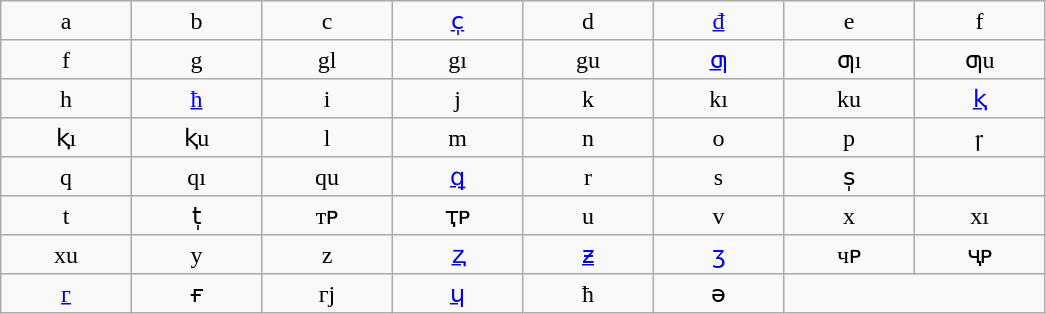<table class="wikitable">
<tr>
<td style="width:5em; text-align:center; padding: 3px;">a <br> </td>
<td style="width:5em; text-align:center; padding: 3px;">b <br> </td>
<td style="width:5em; text-align:center; padding: 3px;">c <br> </td>
<td style="width:5em; text-align:center; padding: 3px;"><a href='#'><span>c<span>&#x0329;</span></span></a> <br> </td>
<td style="width:5em; text-align:center; padding: 3px;">d <br> </td>
<td style="width:5em; text-align:center; padding: 3px;"><a href='#'>đ</a><br> </td>
<td style="width:5em; text-align:center; padding: 3px;">e <br> </td>
<td style="width:5em; text-align:center; padding: 3px;">f <br> </td>
</tr>
<tr>
<td style="width:5em; text-align:center; padding: 3px;"><span>f</span> <br></td>
<td style="width:5em; text-align:center; padding: 3px;">g <br> </td>
<td style="width:5em; text-align:center; padding: 3px;"><span>g<span>l</span></span> <br> </td>
<td style="width:5em; text-align:center; padding: 3px;">gı <br> </td>
<td style="width:5em; text-align:center; padding: 3px;">gu <br> </td>
<td style="width:5em; text-align:center; padding: 3px;"><a href='#'>ƣ</a> <br> </td>
<td style="width:5em; text-align:center; padding: 3px;">ƣı <br> </td>
<td style="width:5em; text-align:center; padding: 3px;">ƣu <br> </td>
</tr>
<tr>
<td style="width:5em; text-align:center; padding: 3px;">h <br> </td>
<td style="width:5em; text-align:center; padding: 3px;"><a href='#'>ħ</a> <br> </td>
<td style="width:5em; text-align:center; padding: 3px;">i <br> </td>
<td style="width:5em; text-align:center; padding: 3px;">j <br> </td>
<td style="width:5em; text-align:center; padding: 3px;">k <br> </td>
<td style="width:5em; text-align:center; padding: 3px;">kı <br> </td>
<td style="width:5em; text-align:center; padding: 3px;">ku <br> </td>
<td style="width:5em; text-align:center; padding: 3px;"><a href='#'>ⱪ</a> <br> </td>
</tr>
<tr>
<td style="width:5em; text-align:center; padding: 3px;">ⱪı <br> </td>
<td style="width:5em; text-align:center; padding: 3px;">ⱪu <br> </td>
<td style="width:5em; text-align:center; padding: 3px;">l <br> </td>
<td style="width:5em; text-align:center; padding: 3px;">m <br> </td>
<td style="width:5em; text-align:center; padding: 3px;">n <br> </td>
<td style="width:5em; text-align:center; padding: 3px;">o <br> </td>
<td style="width:5em; text-align:center; padding: 3px;">p <br> </td>
<td style="width:5em; text-align:center; padding: 3px;">ꞅ<br> </td>
</tr>
<tr>
<td style="width:5em; text-align:center; padding: 3px;">q <br> </td>
<td style="width:5em; text-align:center; padding: 3px;">qı <br> </td>
<td style="width:5em; text-align:center; padding: 3px;">qu <br> </td>
<td style="width:5em; text-align:center; padding: 3px;"><a href='#'>ꝗ</a> <br> </td>
<td style="width:5em; text-align:center; padding: 3px;">r <br> </td>
<td style="width:5em; text-align:center; padding: 3px;">s <br> </td>
<td style="width:5em; text-align:center; padding: 3px;"><span>s<span>̩</span></span> <br> </td>
<td style="width:5em; text-align:center; padding: 3px;"><br> </td>
</tr>
<tr>
<td style="width:5em; text-align:center; padding: 3px;">t <br> </td>
<td style="width:5em; text-align:center; padding: 3px;"><span>t<span>̩</span></span> <br> </td>
<td style="width:5em; text-align:center; padding: 3px; overflow:hidden;"><span>т<span>ᴘ</span></span><br> </td>
<td style="width:5em; text-align:center; padding: 3px;"><span>ҭ<span>ᴘ</span></span> <br> </td>
<td style="width:5em; text-align:center; padding: 3px;">u <br> </td>
<td style="width:5em; text-align:center; padding: 3px;">v <br> </td>
<td style="width:5em; text-align:center; padding: 3px;">x <br> </td>
<td style="width:5em; text-align:center; padding: 3px;">xı <br> </td>
</tr>
<tr>
<td style="width:5em; text-align:center; padding: 3px;">xu <br> </td>
<td style="width:5em; text-align:center; padding: 3px;">y <br> </td>
<td style="width:5em; text-align:center; padding: 3px;">z <br> </td>
<td style="width:5em; text-align:center; padding: 3px;"><a href='#'>ⱬ</a><br> </td>
<td style="width:5em; text-align:center; padding: 3px;"><a href='#'>ƶ</a> <br> </td>
<td style="width:5em; text-align:center; padding: 3px;"><a href='#'>ʒ</a> <br> </td>
<td style="width:5em; text-align:center; padding: 3px;"><span>ч<span>ᴘ</span></span> <br> </td>
<td style="width:5em; text-align:center; padding: 3px;"><span>ҷ<span>ᴘ</span></span> <br> </td>
</tr>
<tr>
<td style="width:5em; text-align:center; padding: 3px;"><span><a href='#'>г</a></span> <br> </td>
<td style="width:5em; text-align:center; padding: 3px;"><span>ғ</span> <br> </td>
<td style="width:5em; text-align:center; padding: 3px;"><span>г<span>j</span></span> <br> </td>
<td style="width:5em; text-align:center; padding: 3px;"><a href='#'>ɥ</a> <br> </td>
<td style="width:5em; text-align:center; padding: 3px;"><span>ħ</span><br></td>
<td style="width:5em; text-align:center; padding: 3px;">ə <br> </td>
</tr>
</table>
